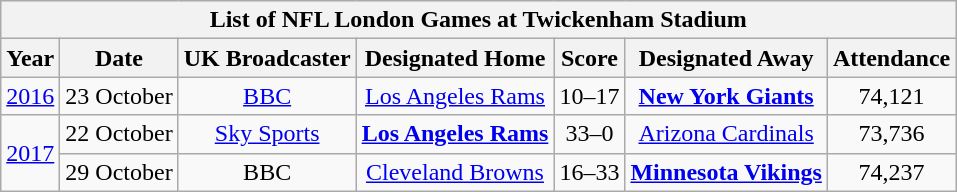<table class="wikitable" style="text-align:center">
<tr style="background:#efefef;">
<th colspan=7>List of NFL London Games at Twickenham Stadium</th>
</tr>
<tr>
<th>Year</th>
<th>Date</th>
<th>UK Broadcaster</th>
<th>Designated Home</th>
<th>Score</th>
<th>Designated Away</th>
<th>Attendance</th>
</tr>
<tr>
<td><a href='#'>2016</a></td>
<td>23 October</td>
<td><a href='#'>BBC</a></td>
<td> <a href='#'>Los Angeles Rams</a></td>
<td>10–17</td>
<td> <strong><a href='#'>New York Giants</a></strong></td>
<td>74,121</td>
</tr>
<tr>
<td rowspan="2"><a href='#'>2017</a></td>
<td>22 October</td>
<td><a href='#'>Sky Sports</a></td>
<td> <strong><a href='#'>Los Angeles Rams</a></strong></td>
<td>33–0</td>
<td> <a href='#'>Arizona Cardinals</a></td>
<td>73,736</td>
</tr>
<tr>
<td>29 October</td>
<td>BBC</td>
<td> <a href='#'>Cleveland Browns</a></td>
<td>16–33</td>
<td><strong> <a href='#'>Minnesota Vikings</a></strong></td>
<td>74,237</td>
</tr>
</table>
